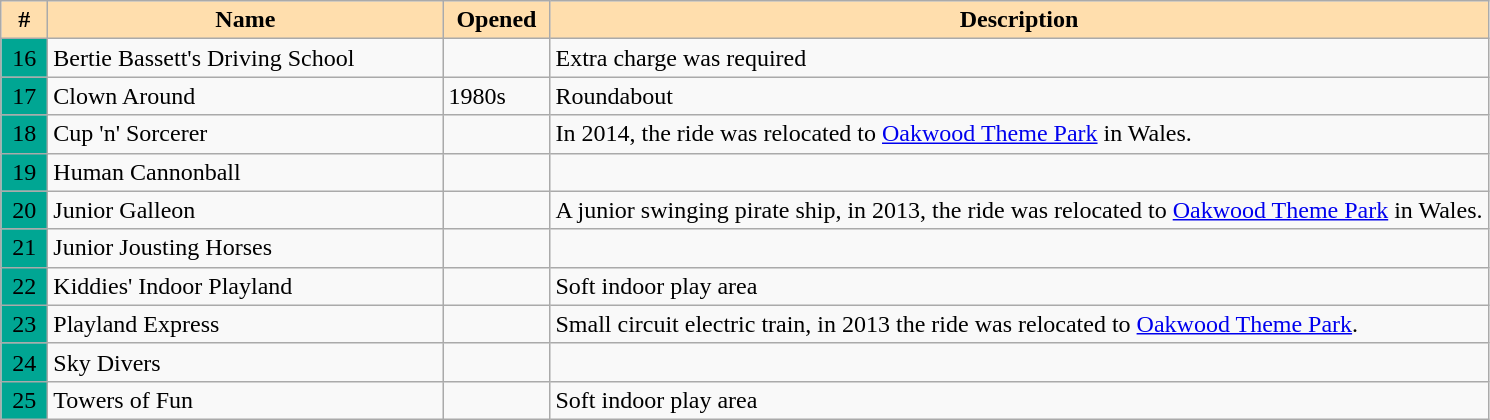<table class="wikitable">
<tr>
<th style="background:#ffdead; width:1.5em;">#</th>
<th style="background:#ffdead; width:16em;">Name</th>
<th style="background:#ffdead; width:4em;">Opened</th>
<th style="background:#ffdead;">Description</th>
</tr>
<tr>
<td style="background:#00a693; text-align:center;">16</td>
<td>Bertie Bassett's Driving School</td>
<td></td>
<td>Extra charge was required</td>
</tr>
<tr>
<td style="background:#00a693; text-align:center;">17</td>
<td>Clown Around</td>
<td>1980s</td>
<td>Roundabout</td>
</tr>
<tr>
<td style="background:#00a693; text-align:center;">18</td>
<td>Cup 'n' Sorcerer</td>
<td></td>
<td>In 2014, the ride was relocated to <a href='#'>Oakwood Theme Park</a> in Wales.</td>
</tr>
<tr>
<td style="background:#00a693; text-align:center;">19</td>
<td>Human Cannonball</td>
<td></td>
<td></td>
</tr>
<tr>
<td style="background:#00a693; text-align:center;">20</td>
<td>Junior Galleon</td>
<td></td>
<td>A junior swinging pirate ship, in 2013, the ride was relocated to <a href='#'>Oakwood Theme Park</a> in Wales.</td>
</tr>
<tr>
<td style="background:#00a693; text-align:center;">21</td>
<td>Junior Jousting Horses</td>
<td></td>
<td></td>
</tr>
<tr>
<td style="background:#00a693; text-align:center;">22</td>
<td>Kiddies' Indoor Playland</td>
<td></td>
<td>Soft indoor play area</td>
</tr>
<tr>
<td style="background:#00a693; text-align:center;">23</td>
<td>Playland Express</td>
<td></td>
<td>Small circuit electric train, in 2013 the ride was relocated to <a href='#'>Oakwood Theme Park</a>.</td>
</tr>
<tr>
<td style="background:#00a693; text-align:center;">24</td>
<td>Sky Divers</td>
<td></td>
<td></td>
</tr>
<tr>
<td style="background:#00a693; text-align:center;">25</td>
<td>Towers of Fun</td>
<td></td>
<td>Soft indoor play area</td>
</tr>
</table>
